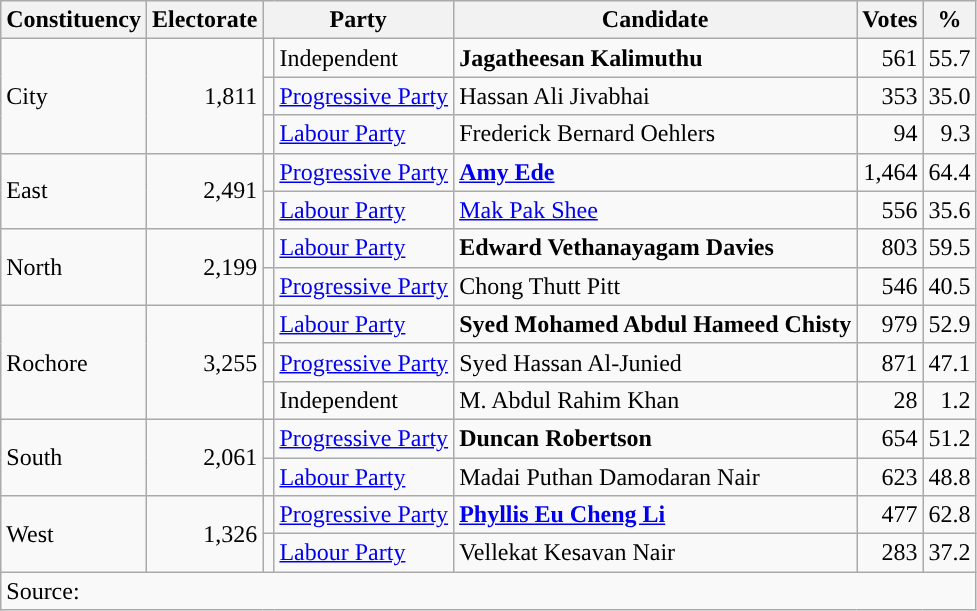<table class="wikitable sortable">
<tr>
<th>Constituency</th>
<th>Electorate</th>
<th colspan="2">Party</th>
<th>Candidate</th>
<th>Votes</th>
<th>%</th>
</tr>
<tr>
<td rowspan="3">City</td>
<td rowspan="3" align="right">1,811</td>
<td style="color:inherit;background:"></td>
<td>Independent</td>
<td><strong>Jagatheesan Kalimuthu</strong></td>
<td align="right">561</td>
<td align=right>55.7</td>
</tr>
<tr>
<td style="color:inherit;background:"></td>
<td><a href='#'>Progressive Party</a></td>
<td>Hassan Ali Jivabhai</td>
<td align="right">353</td>
<td align=right>35.0</td>
</tr>
<tr>
<td style="color:inherit;background:"></td>
<td><a href='#'>Labour Party</a></td>
<td>Frederick Bernard Oehlers</td>
<td align="right">94</td>
<td align=right>9.3</td>
</tr>
<tr>
<td rowspan="2">East</td>
<td rowspan="2" align="right">2,491</td>
<td style="color:inherit;background:"></td>
<td><a href='#'>Progressive Party</a></td>
<td><strong><a href='#'>Amy Ede</a></strong></td>
<td align="right">1,464</td>
<td align=right>64.4</td>
</tr>
<tr>
<td style="color:inherit;background:"></td>
<td><a href='#'>Labour Party</a></td>
<td><a href='#'>Mak Pak Shee</a></td>
<td align="right">556</td>
<td align=right>35.6</td>
</tr>
<tr>
<td rowspan="2">North</td>
<td rowspan="2" align="right">2,199</td>
<td style="color:inherit;background:"></td>
<td><a href='#'>Labour Party</a></td>
<td><strong>Edward Vethanayagam Davies</strong></td>
<td align="right">803</td>
<td align=right>59.5</td>
</tr>
<tr>
<td style="color:inherit;background:"></td>
<td><a href='#'>Progressive Party</a></td>
<td>Chong Thutt Pitt</td>
<td align="right">546</td>
<td align=right>40.5</td>
</tr>
<tr>
<td rowspan="3">Rochore</td>
<td rowspan="3" align="right">3,255</td>
<td style="color:inherit;background:"></td>
<td><a href='#'>Labour Party</a></td>
<td><strong>Syed Mohamed Abdul Hameed Chisty</strong></td>
<td align="right">979</td>
<td align=right>52.9</td>
</tr>
<tr>
<td style="color:inherit;background:"></td>
<td><a href='#'>Progressive Party</a></td>
<td>Syed Hassan Al-Junied</td>
<td align="right">871</td>
<td align=right>47.1</td>
</tr>
<tr>
<td style="color:inherit;background:"></td>
<td>Independent</td>
<td>M. Abdul Rahim Khan</td>
<td align="right">28</td>
<td align=right>1.2</td>
</tr>
<tr>
<td rowspan="2">South</td>
<td rowspan="2" align="right">2,061</td>
<td style="color:inherit;background:"></td>
<td><a href='#'>Progressive Party</a></td>
<td><strong>Duncan Robertson</strong></td>
<td align="right">654</td>
<td align=right>51.2</td>
</tr>
<tr>
<td style="color:inherit;background:"></td>
<td><a href='#'>Labour Party</a></td>
<td>Madai Puthan Damodaran Nair</td>
<td align="right">623</td>
<td align=right>48.8</td>
</tr>
<tr>
<td rowspan="2">West</td>
<td rowspan="2" align="right">1,326</td>
<td style="color:inherit;background:"></td>
<td><a href='#'>Progressive Party</a></td>
<td><strong><a href='#'>Phyllis Eu Cheng Li</a></strong></td>
<td align="right">477</td>
<td align=right>62.8</td>
</tr>
<tr>
<td style="color:inherit;background:"></td>
<td><a href='#'>Labour Party</a></td>
<td>Vellekat Kesavan Nair</td>
<td align="right">283</td>
<td align=right>37.2</td>
</tr>
<tr class="sortbottom">
<td colspan="7">Source: </td>
</tr>
</table>
